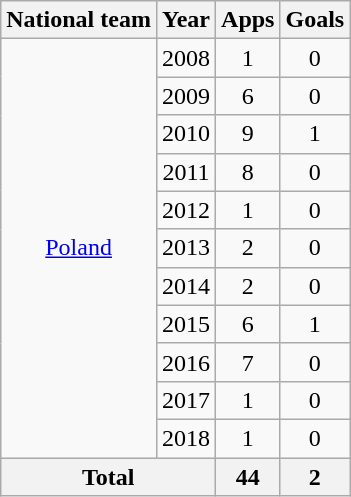<table class="wikitable" style="text-align:center">
<tr>
<th>National team</th>
<th>Year</th>
<th>Apps</th>
<th>Goals</th>
</tr>
<tr>
<td rowspan="11"><a href='#'>Poland</a></td>
<td>2008</td>
<td>1</td>
<td>0</td>
</tr>
<tr>
<td>2009</td>
<td>6</td>
<td>0</td>
</tr>
<tr>
<td>2010</td>
<td>9</td>
<td>1</td>
</tr>
<tr>
<td>2011</td>
<td>8</td>
<td>0</td>
</tr>
<tr>
<td>2012</td>
<td>1</td>
<td>0</td>
</tr>
<tr>
<td>2013</td>
<td>2</td>
<td>0</td>
</tr>
<tr>
<td>2014</td>
<td>2</td>
<td>0</td>
</tr>
<tr>
<td>2015</td>
<td>6</td>
<td>1</td>
</tr>
<tr>
<td>2016</td>
<td>7</td>
<td>0</td>
</tr>
<tr>
<td>2017</td>
<td>1</td>
<td>0</td>
</tr>
<tr>
<td>2018</td>
<td>1</td>
<td>0</td>
</tr>
<tr>
<th colspan="2">Total</th>
<th>44</th>
<th>2</th>
</tr>
</table>
